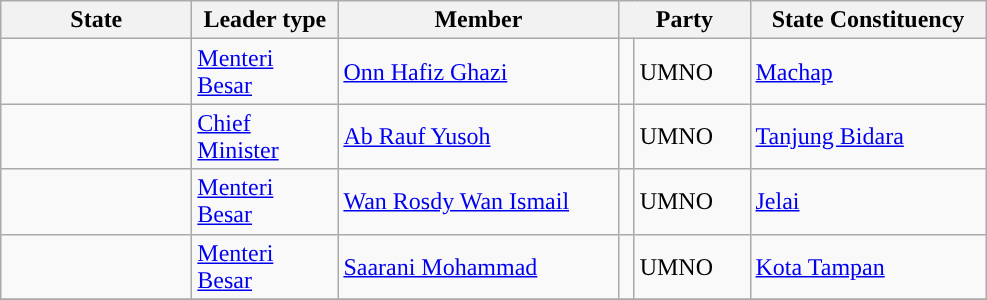<table class ="wikitable sortable">
<tr>
<th style="width:120px;">State</th>
<th style="width:90px;">Leader type</th>
<th style="width:180px;">Member</th>
<th style="width:80px;" colspan=2>Party</th>
<th style="width:150px;">State Constituency</th>
</tr>
<tr>
<td></td>
<td><a href='#'>Menteri Besar</a></td>
<td><a href='#'>Onn Hafiz Ghazi</a></td>
<td></td>
<td>UMNO</td>
<td><a href='#'>Machap</a></td>
</tr>
<tr>
<td></td>
<td><a href='#'>Chief Minister</a></td>
<td><a href='#'>Ab Rauf Yusoh</a></td>
<td></td>
<td>UMNO</td>
<td><a href='#'>Tanjung Bidara</a></td>
</tr>
<tr>
<td></td>
<td><a href='#'>Menteri Besar</a></td>
<td><a href='#'>Wan Rosdy Wan Ismail</a></td>
<td></td>
<td>UMNO</td>
<td><a href='#'>Jelai</a></td>
</tr>
<tr>
<td></td>
<td><a href='#'>Menteri Besar</a></td>
<td><a href='#'>Saarani Mohammad</a></td>
<td></td>
<td>UMNO</td>
<td><a href='#'>Kota Tampan</a></td>
</tr>
<tr>
</tr>
</table>
